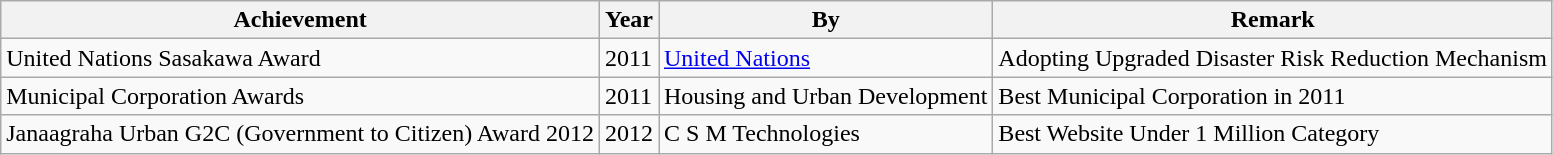<table class="wikitable">
<tr>
<th>Achievement</th>
<th>Year</th>
<th>By</th>
<th>Remark</th>
</tr>
<tr>
<td>United Nations Sasakawa Award</td>
<td>2011</td>
<td><a href='#'>United Nations</a></td>
<td>Adopting Upgraded Disaster Risk Reduction Mechanism</td>
</tr>
<tr>
<td>Municipal Corporation Awards</td>
<td>2011</td>
<td>Housing and Urban Development</td>
<td>Best Municipal Corporation in 2011</td>
</tr>
<tr>
<td>Janaagraha Urban G2C (Government to Citizen) Award 2012</td>
<td>2012</td>
<td>C S M Technologies</td>
<td>Best Website Under 1 Million Category</td>
</tr>
</table>
